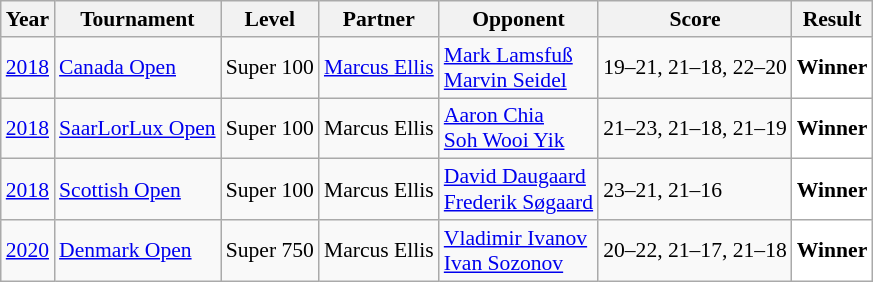<table class="sortable wikitable" style="font-size: 90%;">
<tr>
<th>Year</th>
<th>Tournament</th>
<th>Level</th>
<th>Partner</th>
<th>Opponent</th>
<th>Score</th>
<th>Result</th>
</tr>
<tr>
<td align="center"><a href='#'>2018</a></td>
<td align="left"><a href='#'>Canada Open</a></td>
<td align="left">Super 100</td>
<td align="left"> <a href='#'>Marcus Ellis</a></td>
<td align="left"> <a href='#'>Mark Lamsfuß</a> <br>  <a href='#'>Marvin Seidel</a></td>
<td align="left">19–21, 21–18, 22–20</td>
<td style="text-align:left; background:white"> <strong>Winner</strong></td>
</tr>
<tr>
<td align="center"><a href='#'>2018</a></td>
<td align="left"><a href='#'>SaarLorLux Open</a></td>
<td align="left">Super 100</td>
<td align="left"> Marcus Ellis</td>
<td align="left"> <a href='#'>Aaron Chia</a> <br>  <a href='#'>Soh Wooi Yik</a></td>
<td align="left">21–23, 21–18, 21–19</td>
<td style="text-align:left; background:white"> <strong>Winner</strong></td>
</tr>
<tr>
<td align="center"><a href='#'>2018</a></td>
<td align="left"><a href='#'>Scottish Open</a></td>
<td align="left">Super 100</td>
<td align="left"> Marcus Ellis</td>
<td align="left"> <a href='#'>David Daugaard</a> <br>  <a href='#'>Frederik Søgaard</a></td>
<td align="left">23–21, 21–16</td>
<td style="text-align:left; background:white"> <strong>Winner</strong></td>
</tr>
<tr>
<td align="center"><a href='#'>2020</a></td>
<td align="left"><a href='#'>Denmark Open</a></td>
<td align="left">Super 750</td>
<td align="left"> Marcus Ellis</td>
<td align="left"> <a href='#'>Vladimir Ivanov</a> <br>  <a href='#'>Ivan Sozonov</a></td>
<td align="left">20–22, 21–17, 21–18</td>
<td style="text-align:left; background:white"> <strong>Winner</strong></td>
</tr>
</table>
